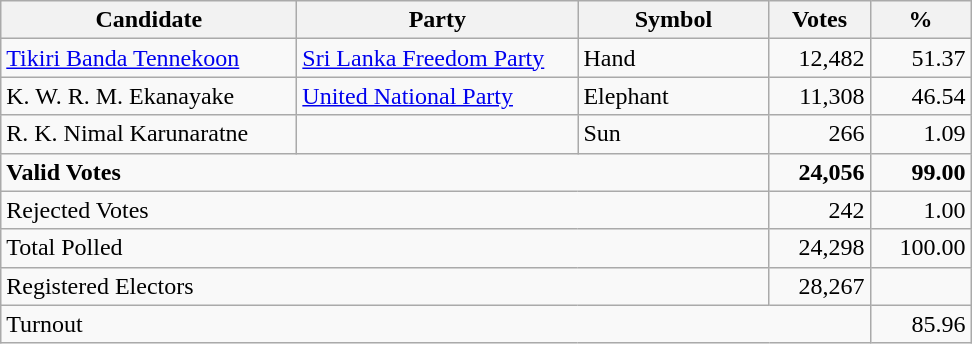<table class="wikitable" border="1" style="text-align:right;">
<tr>
<th align=left width="190">Candidate</th>
<th align=left width="180">Party</th>
<th align=left width="120">Symbol</th>
<th align=left width="60">Votes</th>
<th align=left width="60">%</th>
</tr>
<tr>
<td align=left><a href='#'>Tikiri Banda Tennekoon</a></td>
<td align=left><a href='#'>Sri Lanka Freedom Party</a></td>
<td align=left>Hand</td>
<td align=right>12,482</td>
<td align=right>51.37</td>
</tr>
<tr>
<td align=left>K. W. R. M. Ekanayake</td>
<td align=left><a href='#'>United National Party</a></td>
<td align=left>Elephant</td>
<td align=right>11,308</td>
<td align=right>46.54</td>
</tr>
<tr>
<td align=left>R. K. Nimal Karunaratne</td>
<td></td>
<td align=left>Sun</td>
<td align=right>266</td>
<td align=right>1.09</td>
</tr>
<tr>
<td align=left colspan=3><strong>Valid Votes</strong></td>
<td align=right><strong>24,056</strong></td>
<td align=right><strong>99.00</strong></td>
</tr>
<tr>
<td align=left colspan=3>Rejected Votes</td>
<td align=right>242</td>
<td align=right>1.00</td>
</tr>
<tr>
<td align=left colspan=3>Total Polled</td>
<td align=right>24,298</td>
<td align=right>100.00</td>
</tr>
<tr>
<td align=left colspan=3>Registered Electors</td>
<td align=right>28,267</td>
<td></td>
</tr>
<tr>
<td align=left colspan=4>Turnout</td>
<td align=right>85.96</td>
</tr>
</table>
